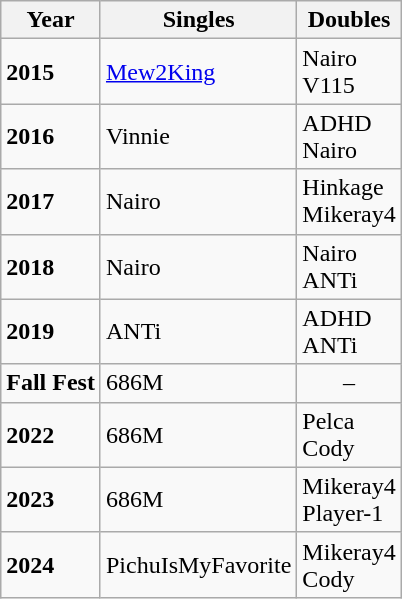<table class="wikitable">
<tr>
<th>Year</th>
<th>Singles</th>
<th>Doubles</th>
</tr>
<tr>
<td><strong>2015</strong></td>
<td> <a href='#'>Mew2King</a></td>
<td> Nairo <br>  V115</td>
</tr>
<tr>
<td><strong>2016</strong></td>
<td> Vinnie</td>
<td> ADHD <br>  Nairo</td>
</tr>
<tr>
<td><strong>2017</strong></td>
<td> Nairo</td>
<td> Hinkage <br>  Mikeray4</td>
</tr>
<tr>
<td><strong>2018</strong></td>
<td> Nairo</td>
<td> Nairo <br>  ANTi</td>
</tr>
<tr>
<td><strong>2019</strong></td>
<td> ANTi</td>
<td> ADHD <br>  ANTi</td>
</tr>
<tr>
<td><strong>Fall Fest</strong></td>
<td> 686M</td>
<td align="center">–</td>
</tr>
<tr>
<td><strong>2022</strong></td>
<td> 686M</td>
<td> Pelca <br>  Cody</td>
</tr>
<tr>
<td><strong>2023</strong></td>
<td> 686M</td>
<td> Mikeray4 <br>  Player-1</td>
</tr>
<tr>
<td><strong>2024</strong></td>
<td> PichuIsMyFavorite</td>
<td> Mikeray4 <br>  Cody</td>
</tr>
</table>
